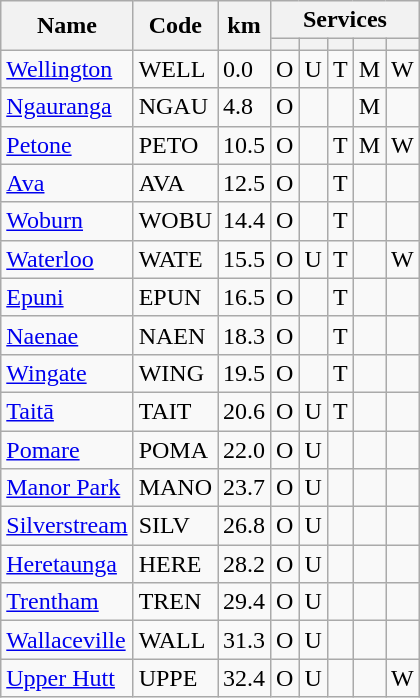<table class="wikitable">
<tr>
<th rowspan=2>Name</th>
<th rowspan=2>Code</th>
<th rowspan=2>km</th>
<th colspan=5>Services</th>
</tr>
<tr>
<th></th>
<th></th>
<th></th>
<th></th>
<th></th>
</tr>
<tr>
<td><a href='#'>Wellington</a></td>
<td>WELL</td>
<td>0.0</td>
<td>O</td>
<td>U</td>
<td>T</td>
<td>M</td>
<td>W</td>
</tr>
<tr>
<td><a href='#'>Ngauranga</a></td>
<td>NGAU</td>
<td>4.8</td>
<td>O</td>
<td></td>
<td></td>
<td>M</td>
<td></td>
</tr>
<tr>
<td><a href='#'>Petone</a></td>
<td>PETO</td>
<td>10.5</td>
<td>O</td>
<td></td>
<td>T</td>
<td>M</td>
<td>W</td>
</tr>
<tr>
<td><a href='#'>Ava</a></td>
<td>AVA</td>
<td>12.5</td>
<td>O</td>
<td></td>
<td>T</td>
<td></td>
<td></td>
</tr>
<tr>
<td><a href='#'>Woburn</a></td>
<td>WOBU</td>
<td>14.4</td>
<td>O</td>
<td></td>
<td>T</td>
<td></td>
<td></td>
</tr>
<tr>
<td><a href='#'>Waterloo</a></td>
<td>WATE</td>
<td>15.5</td>
<td>O</td>
<td>U</td>
<td>T</td>
<td></td>
<td>W</td>
</tr>
<tr>
<td><a href='#'>Epuni</a></td>
<td>EPUN</td>
<td>16.5</td>
<td>O</td>
<td></td>
<td>T</td>
<td></td>
<td></td>
</tr>
<tr>
<td><a href='#'>Naenae</a></td>
<td>NAEN</td>
<td>18.3</td>
<td>O</td>
<td></td>
<td>T</td>
<td></td>
<td></td>
</tr>
<tr>
<td><a href='#'>Wingate</a></td>
<td>WING</td>
<td>19.5</td>
<td>O</td>
<td></td>
<td>T</td>
<td></td>
<td></td>
</tr>
<tr>
<td><a href='#'>Taitā</a></td>
<td>TAIT</td>
<td>20.6</td>
<td>O</td>
<td>U</td>
<td>T</td>
<td></td>
<td></td>
</tr>
<tr>
<td><a href='#'>Pomare</a></td>
<td>POMA</td>
<td>22.0</td>
<td>O</td>
<td>U</td>
<td></td>
<td></td>
<td></td>
</tr>
<tr>
<td><a href='#'>Manor Park</a></td>
<td>MANO</td>
<td>23.7</td>
<td>O</td>
<td>U</td>
<td></td>
<td></td>
<td></td>
</tr>
<tr>
<td><a href='#'>Silverstream</a></td>
<td>SILV</td>
<td>26.8</td>
<td>O</td>
<td>U</td>
<td></td>
<td></td>
<td></td>
</tr>
<tr>
<td><a href='#'>Heretaunga</a></td>
<td>HERE</td>
<td>28.2</td>
<td>O</td>
<td>U</td>
<td></td>
<td></td>
<td></td>
</tr>
<tr>
<td><a href='#'>Trentham</a></td>
<td>TREN</td>
<td>29.4</td>
<td>O</td>
<td>U</td>
<td></td>
<td></td>
<td></td>
</tr>
<tr>
<td><a href='#'>Wallaceville</a></td>
<td>WALL</td>
<td>31.3</td>
<td>O</td>
<td>U</td>
<td></td>
<td></td>
<td></td>
</tr>
<tr>
<td><a href='#'>Upper Hutt</a></td>
<td>UPPE</td>
<td>32.4</td>
<td>O</td>
<td>U</td>
<td></td>
<td></td>
<td>W</td>
</tr>
</table>
